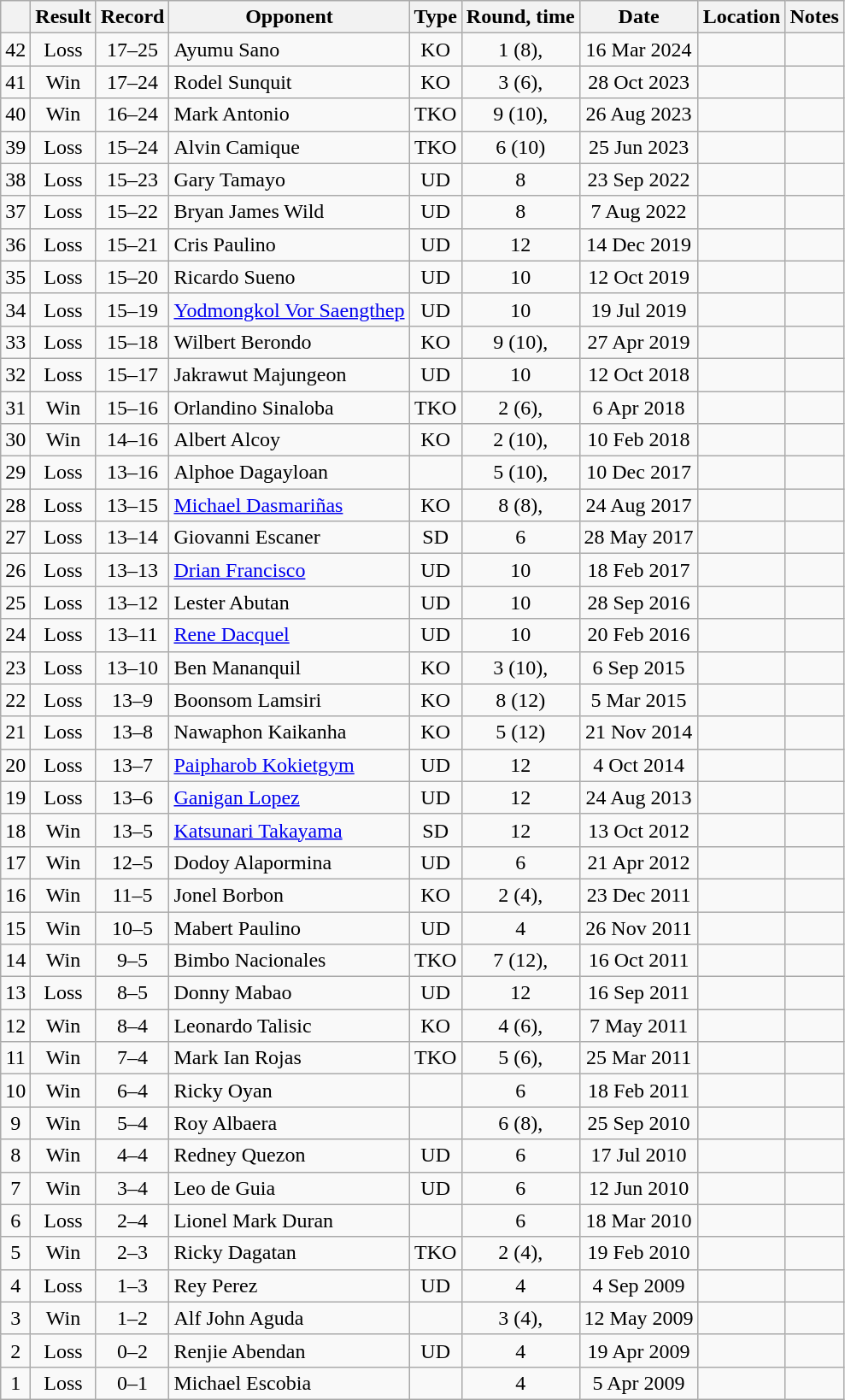<table class="wikitable" style="text-align:center">
<tr>
<th></th>
<th>Result</th>
<th>Record</th>
<th>Opponent</th>
<th>Type</th>
<th>Round, time</th>
<th>Date</th>
<th>Location</th>
<th>Notes</th>
</tr>
<tr>
<td>42</td>
<td>Loss</td>
<td>17–25</td>
<td style="text-align:left;"> Ayumu Sano</td>
<td>KO</td>
<td>1 (8), </td>
<td>16 Mar 2024</td>
<td style="text-align:left;"> </td>
<td></td>
</tr>
<tr>
<td>41</td>
<td>Win</td>
<td>17–24</td>
<td style="text-align:left;"> Rodel Sunquit</td>
<td>KO</td>
<td>3 (6), </td>
<td>28 Oct 2023</td>
<td style="text-align:left;"> </td>
<td></td>
</tr>
<tr>
<td>40</td>
<td>Win</td>
<td>16–24</td>
<td style="text-align:left;"> Mark Antonio</td>
<td>TKO</td>
<td>9 (10), </td>
<td>26 Aug 2023</td>
<td style="text-align:left;"> </td>
<td></td>
</tr>
<tr>
<td>39</td>
<td>Loss</td>
<td>15–24</td>
<td style="text-align:left;"> Alvin Camique</td>
<td>TKO</td>
<td>6 (10)</td>
<td>25 Jun 2023</td>
<td style="text-align:left;"> </td>
<td></td>
</tr>
<tr>
<td>38</td>
<td>Loss</td>
<td>15–23</td>
<td style="text-align:left;"> Gary Tamayo</td>
<td>UD</td>
<td>8</td>
<td>23 Sep 2022</td>
<td style="text-align:left;"> </td>
<td></td>
</tr>
<tr>
<td>37</td>
<td>Loss</td>
<td>15–22</td>
<td style="text-align:left;"> Bryan James Wild</td>
<td>UD</td>
<td>8</td>
<td>7 Aug 2022</td>
<td style="text-align:left;"> </td>
<td></td>
</tr>
<tr>
<td>36</td>
<td>Loss</td>
<td>15–21</td>
<td style="text-align:left;"> Cris Paulino</td>
<td>UD</td>
<td>12</td>
<td>14 Dec 2019</td>
<td style="text-align:left;"> </td>
<td style="text-align:left;"></td>
</tr>
<tr>
<td>35</td>
<td>Loss</td>
<td>15–20</td>
<td style="text-align:left;"> Ricardo Sueno</td>
<td>UD</td>
<td>10</td>
<td>12 Oct 2019</td>
<td style="text-align:left;"> </td>
<td></td>
</tr>
<tr>
<td>34</td>
<td>Loss</td>
<td>15–19</td>
<td style="text-align:left;"> <a href='#'>Yodmongkol Vor Saengthep</a></td>
<td>UD</td>
<td>10</td>
<td>19 Jul 2019</td>
<td style="text-align:left;"> </td>
<td style="text-align:left;"></td>
</tr>
<tr>
<td>33</td>
<td>Loss</td>
<td>15–18</td>
<td style="text-align:left;"> Wilbert Berondo</td>
<td>KO</td>
<td>9 (10), </td>
<td>27 Apr 2019</td>
<td style="text-align:left;"> </td>
<td></td>
</tr>
<tr>
<td>32</td>
<td>Loss</td>
<td>15–17</td>
<td style="text-align:left;"> Jakrawut Majungeon</td>
<td>UD</td>
<td>10</td>
<td>12 Oct 2018</td>
<td style="text-align:left;"> </td>
<td style="text-align:left;"></td>
</tr>
<tr>
<td>31</td>
<td>Win</td>
<td>15–16</td>
<td style="text-align:left;"> Orlandino Sinaloba</td>
<td>TKO</td>
<td>2 (6), </td>
<td>6 Apr 2018</td>
<td style="text-align:left;"> </td>
<td></td>
</tr>
<tr>
<td>30</td>
<td>Win</td>
<td>14–16</td>
<td style="text-align:left;"> Albert Alcoy</td>
<td>KO</td>
<td>2 (10), </td>
<td>10 Feb 2018</td>
<td style="text-align:left;"> </td>
<td style="text-align:left;"></td>
</tr>
<tr>
<td>29</td>
<td>Loss</td>
<td>13–16</td>
<td style="text-align:left;"> Alphoe Dagayloan</td>
<td></td>
<td>5 (10), </td>
<td>10 Dec 2017</td>
<td style="text-align:left;"> </td>
<td style="text-align:left;"></td>
</tr>
<tr>
<td>28</td>
<td>Loss</td>
<td>13–15</td>
<td style="text-align:left;"> <a href='#'>Michael Dasmariñas</a></td>
<td>KO</td>
<td>8 (8), </td>
<td>24 Aug 2017</td>
<td style="text-align:left;"> </td>
<td></td>
</tr>
<tr>
<td>27</td>
<td>Loss</td>
<td>13–14</td>
<td style="text-align:left;"> Giovanni Escaner</td>
<td>SD</td>
<td>6</td>
<td>28 May 2017</td>
<td style="text-align:left;"> </td>
<td></td>
</tr>
<tr>
<td>26</td>
<td>Loss</td>
<td>13–13</td>
<td style="text-align:left;"> <a href='#'>Drian Francisco</a></td>
<td>UD</td>
<td>10</td>
<td>18 Feb 2017</td>
<td style="text-align:left;"> </td>
<td></td>
</tr>
<tr>
<td>25</td>
<td>Loss</td>
<td>13–12</td>
<td style="text-align:left;"> Lester Abutan</td>
<td>UD</td>
<td>10</td>
<td>28 Sep 2016</td>
<td style="text-align:left;"> </td>
<td></td>
</tr>
<tr>
<td>24</td>
<td>Loss</td>
<td>13–11</td>
<td style="text-align:left;"> <a href='#'>Rene Dacquel</a></td>
<td>UD</td>
<td>10</td>
<td>20 Feb 2016</td>
<td style="text-align:left;"> </td>
<td></td>
</tr>
<tr>
<td>23</td>
<td>Loss</td>
<td>13–10</td>
<td style="text-align:left;"> Ben Mananquil</td>
<td>KO</td>
<td>3 (10), </td>
<td>6 Sep 2015</td>
<td style="text-align:left;"> </td>
<td></td>
</tr>
<tr>
<td>22</td>
<td>Loss</td>
<td>13–9</td>
<td style="text-align:left;"> Boonsom Lamsiri</td>
<td>KO</td>
<td>8 (12)</td>
<td>5 Mar 2015</td>
<td style="text-align:left;"> </td>
<td style="text-align:left;"></td>
</tr>
<tr>
<td>21</td>
<td>Loss</td>
<td>13–8</td>
<td style="text-align:left;"> Nawaphon Kaikanha</td>
<td>KO</td>
<td>5 (12)</td>
<td>21 Nov 2014</td>
<td style="text-align:left;"> </td>
<td style="text-align:left;"></td>
</tr>
<tr>
<td>20</td>
<td>Loss</td>
<td>13–7</td>
<td style="text-align:left;"> <a href='#'>Paipharob Kokietgym</a></td>
<td>UD</td>
<td>12</td>
<td>4 Oct 2014</td>
<td style="text-align:left;"> </td>
<td style="text-align:left;"></td>
</tr>
<tr>
<td>19</td>
<td>Loss</td>
<td>13–6</td>
<td style="text-align:left;"> <a href='#'>Ganigan Lopez</a></td>
<td>UD</td>
<td>12</td>
<td>24 Aug 2013</td>
<td style="text-align:left;"> </td>
<td style="text-align:left;"></td>
</tr>
<tr>
<td>18</td>
<td>Win</td>
<td>13–5</td>
<td style="text-align:left;"> <a href='#'>Katsunari Takayama</a></td>
<td>SD</td>
<td>12</td>
<td>13 Oct 2012</td>
<td style="text-align:left;"> </td>
<td style="text-align:left;"></td>
</tr>
<tr>
<td>17</td>
<td>Win</td>
<td>12–5</td>
<td style="text-align:left;"> Dodoy Alapormina</td>
<td>UD</td>
<td>6</td>
<td>21 Apr 2012</td>
<td style="text-align:left;"> </td>
<td></td>
</tr>
<tr>
<td>16</td>
<td>Win</td>
<td>11–5</td>
<td style="text-align:left;"> Jonel Borbon</td>
<td>KO</td>
<td>2 (4), </td>
<td>23 Dec 2011</td>
<td style="text-align:left;"> </td>
<td></td>
</tr>
<tr>
<td>15</td>
<td>Win</td>
<td>10–5</td>
<td style="text-align:left;"> Mabert Paulino</td>
<td>UD</td>
<td>4</td>
<td>26 Nov 2011</td>
<td style="text-align:left;"> </td>
<td></td>
</tr>
<tr>
<td>14</td>
<td>Win</td>
<td>9–5</td>
<td style="text-align:left;"> Bimbo Nacionales</td>
<td>TKO</td>
<td>7 (12), </td>
<td>16 Oct 2011</td>
<td style="text-align:left;"> </td>
<td style="text-align:left;"></td>
</tr>
<tr>
<td>13</td>
<td>Loss</td>
<td>8–5</td>
<td style="text-align:left;"> Donny Mabao</td>
<td>UD</td>
<td>12</td>
<td>16 Sep 2011</td>
<td style="text-align:left;"> </td>
<td style="text-align:left;"></td>
</tr>
<tr>
<td>12</td>
<td>Win</td>
<td>8–4</td>
<td style="text-align:left;"> Leonardo Talisic</td>
<td>KO</td>
<td>4 (6), </td>
<td>7 May 2011</td>
<td style="text-align:left;"> </td>
<td></td>
</tr>
<tr>
<td>11</td>
<td>Win</td>
<td>7–4</td>
<td style="text-align:left;"> Mark Ian Rojas</td>
<td>TKO</td>
<td>5 (6), </td>
<td>25 Mar 2011</td>
<td style="text-align:left;"> </td>
<td></td>
</tr>
<tr>
<td>10</td>
<td>Win</td>
<td>6–4</td>
<td style="text-align:left;"> Ricky Oyan</td>
<td></td>
<td>6</td>
<td>18 Feb 2011</td>
<td style="text-align:left;"> </td>
<td></td>
</tr>
<tr>
<td>9</td>
<td>Win</td>
<td>5–4</td>
<td style="text-align:left;"> Roy Albaera</td>
<td></td>
<td>6 (8), </td>
<td>25 Sep 2010</td>
<td style="text-align:left;"> </td>
<td></td>
</tr>
<tr>
<td>8</td>
<td>Win</td>
<td>4–4</td>
<td style="text-align:left;"> Redney Quezon</td>
<td>UD</td>
<td>6</td>
<td>17 Jul 2010</td>
<td style="text-align:left;"> </td>
<td></td>
</tr>
<tr>
<td>7</td>
<td>Win</td>
<td>3–4</td>
<td style="text-align:left;"> Leo de Guia</td>
<td>UD</td>
<td>6</td>
<td>12 Jun 2010</td>
<td style="text-align:left;"> </td>
<td></td>
</tr>
<tr>
<td>6</td>
<td>Loss</td>
<td>2–4</td>
<td style="text-align:left;"> Lionel Mark Duran</td>
<td></td>
<td>6</td>
<td>18 Mar 2010</td>
<td style="text-align:left;"> </td>
<td></td>
</tr>
<tr>
<td>5</td>
<td>Win</td>
<td>2–3</td>
<td style="text-align:left;"> Ricky Dagatan</td>
<td>TKO</td>
<td>2 (4), </td>
<td>19 Feb 2010</td>
<td style="text-align:left;"> </td>
<td></td>
</tr>
<tr>
<td>4</td>
<td>Loss</td>
<td>1–3</td>
<td style="text-align:left;"> Rey Perez</td>
<td>UD</td>
<td>4</td>
<td>4 Sep 2009</td>
<td style="text-align:left;"> </td>
<td></td>
</tr>
<tr>
<td>3</td>
<td>Win</td>
<td>1–2</td>
<td style="text-align:left;"> Alf John Aguda</td>
<td></td>
<td>3 (4), </td>
<td>12 May 2009</td>
<td style="text-align:left;"> </td>
<td></td>
</tr>
<tr>
<td>2</td>
<td>Loss</td>
<td>0–2</td>
<td style="text-align:left;"> Renjie Abendan</td>
<td>UD</td>
<td>4</td>
<td>19 Apr 2009</td>
<td style="text-align:left;"> </td>
<td></td>
</tr>
<tr>
<td>1</td>
<td>Loss</td>
<td>0–1</td>
<td style="text-align:left;"> Michael Escobia</td>
<td></td>
<td>4</td>
<td>5 Apr 2009</td>
<td style="text-align:left;"> </td>
<td></td>
</tr>
</table>
